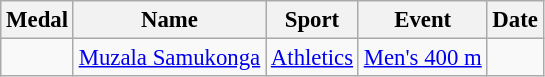<table class="wikitable sortable" style="font-size: 95%;">
<tr>
<th>Medal</th>
<th>Name</th>
<th>Sport</th>
<th>Event</th>
<th>Date</th>
</tr>
<tr>
<td></td>
<td><a href='#'>Muzala Samukonga</a></td>
<td><a href='#'>Athletics</a></td>
<td><a href='#'>Men's 400 m</a></td>
<td></td>
</tr>
</table>
